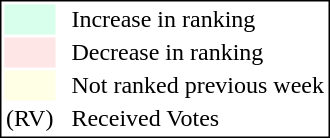<table style="border:1px solid black;">
<tr>
<td style="background:#D8FFEB; width:20px;"></td>
<td> </td>
<td>Increase in ranking</td>
</tr>
<tr>
<td style="background:#FFE6E6; width:20px;"></td>
<td> </td>
<td>Decrease in ranking</td>
</tr>
<tr>
<td style="background:#FFFFE6; width:20px;"></td>
<td> </td>
<td>Not ranked previous week</td>
</tr>
<tr>
<td>(RV)</td>
<td> </td>
<td>Received Votes</td>
</tr>
</table>
